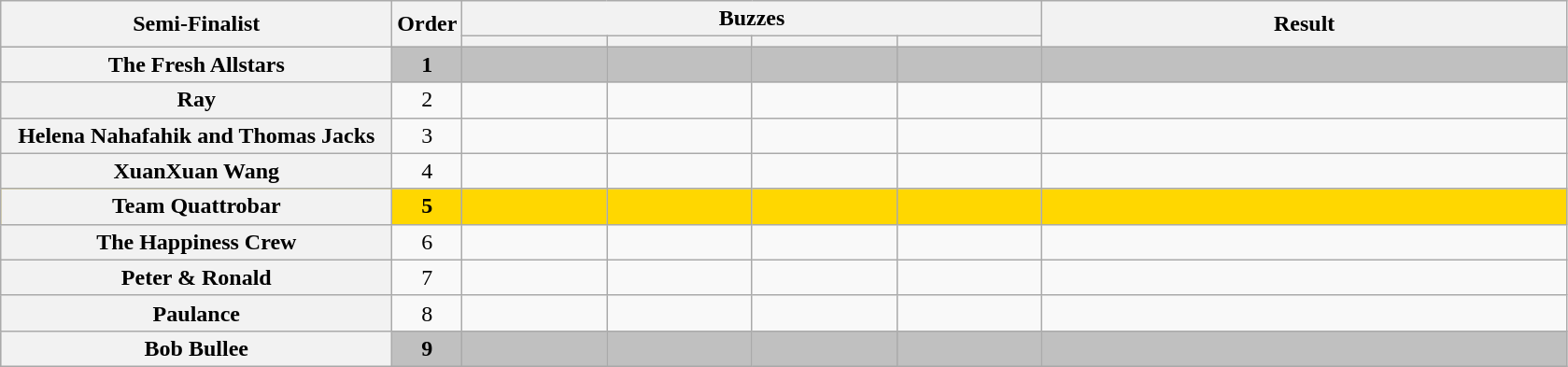<table class="wikitable plainrowheaders sortable" style="text-align:center;">
<tr>
<th scope="col" rowspan="2" class="unsortable" style="width:17em;">Semi-Finalist</th>
<th scope="col" rowspan="2" style="width:1em;">Order</th>
<th scope="col" colspan="4" class="unsortable" style="width:24em;">Buzzes</th>
<th scope="col" rowspan="2" style="width:23em;">Result</th>
</tr>
<tr>
<th scope="col" class="unsortable" style="width:6em;"></th>
<th scope="col" class="unsortable" style="width:6em;"></th>
<th scope="col" class="unsortable" style="width:6em;"></th>
<th scope="col" class="unsortable" style="width:6em;"></th>
</tr>
<tr bgcolor=silver>
<th scope="row"><strong>The Fresh Allstars</strong></th>
<td><strong>1</strong></td>
<td style="text-align:center;"></td>
<td style="text-align:center;"></td>
<td style="text-align:center;"></td>
<td style="text-align:center;"></td>
<td><strong></strong></td>
</tr>
<tr>
<th scope="row">Ray</th>
<td>2</td>
<td style="text-align:center;"></td>
<td style="text-align:center;"></td>
<td style="text-align:center;"></td>
<td style="text-align:center;"></td>
<td></td>
</tr>
<tr>
<th scope="row">Helena Nahafahik and Thomas Jacks</th>
<td>3</td>
<td style="text-align:center;"></td>
<td style="text-align:center;"></td>
<td style="text-align:center;"></td>
<td style="text-align:center;"></td>
<td></td>
</tr>
<tr>
<th scope="row">XuanXuan Wang</th>
<td>4</td>
<td style="text-align:center;"></td>
<td style="text-align:center;"></td>
<td style="text-align:center;"></td>
<td style="text-align:center;"></td>
<td></td>
</tr>
<tr bgcolor=gold>
<th scope="row"><strong>Team Quattrobar</strong></th>
<td><strong>5</strong></td>
<td style="text-align:center;"></td>
<td style="text-align:center;"></td>
<td style="text-align:center;"></td>
<td style="text-align:center;"></td>
<td><strong></strong></td>
</tr>
<tr>
<th scope="row">The Happiness Crew</th>
<td>6</td>
<td style="text-align:center;"></td>
<td style="text-align:center;"></td>
<td style="text-align:center;"></td>
<td style="text-align:center;"></td>
<td></td>
</tr>
<tr>
<th scope="row">Peter & Ronald</th>
<td>7</td>
<td style="text-align:center;"></td>
<td style="text-align:center;"></td>
<td style="text-align:center;"></td>
<td style="text-align:center;"></td>
<td></td>
</tr>
<tr>
<th scope="row">Paulance</th>
<td>8</td>
<td style="text-align:center;"></td>
<td style="text-align:center;"></td>
<td style="text-align:center;"></td>
<td style="text-align:center;"></td>
<td></td>
</tr>
<tr bgcolor=silver>
<th scope="row"><strong>Bob Bullee</strong></th>
<td><strong>9</strong></td>
<td style="text-align:center;"></td>
<td style="text-align:center;"></td>
<td style="text-align:center;"></td>
<td style="text-align:center;"></td>
<td><strong></strong></td>
</tr>
</table>
